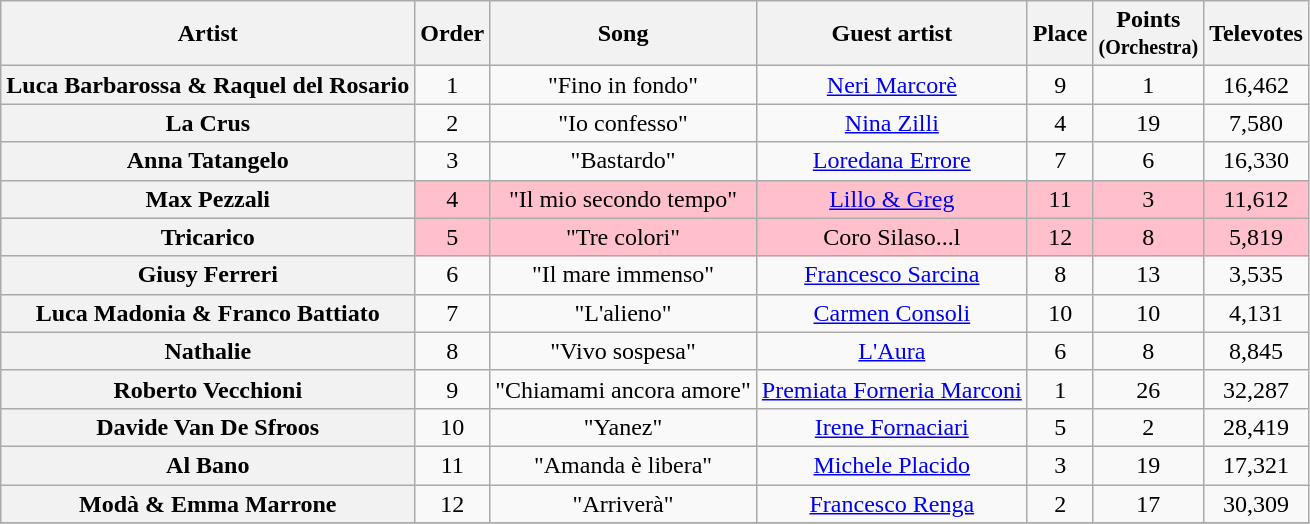<table class="sortable wikitable plainrowheaders" style="text-align:center;">
<tr>
<th>Artist</th>
<th>Order</th>
<th>Song</th>
<th>Guest artist</th>
<th>Place</th>
<th>Points<br><small>(Orchestra)</small></th>
<th>Televotes</th>
</tr>
<tr>
<th scope="row">Luca Barbarossa & Raquel del Rosario</th>
<td>1</td>
<td>"Fino in fondo"</td>
<td><a href='#'>Neri Marcorè</a></td>
<td>9</td>
<td>1</td>
<td>16,462</td>
</tr>
<tr>
<th scope="row">La Crus</th>
<td>2</td>
<td>"Io confesso"</td>
<td><a href='#'>Nina Zilli</a></td>
<td>4</td>
<td>19</td>
<td>7,580</td>
</tr>
<tr>
<th scope="row">Anna Tatangelo</th>
<td>3</td>
<td>"Bastardo"</td>
<td><a href='#'>Loredana Errore</a></td>
<td>7</td>
<td>6</td>
<td>16,330</td>
</tr>
<tr style="background:pink;">
<th scope="row">Max Pezzali</th>
<td>4</td>
<td>"Il mio secondo tempo"</td>
<td><a href='#'>Lillo & Greg</a></td>
<td>11</td>
<td>3</td>
<td>11,612</td>
</tr>
<tr style="background:pink;">
<th scope="row">Tricarico</th>
<td>5</td>
<td>"Tre colori"</td>
<td>Coro Silaso...l</td>
<td>12</td>
<td>8</td>
<td>5,819</td>
</tr>
<tr>
<th scope="row">Giusy Ferreri</th>
<td>6</td>
<td>"Il mare immenso"</td>
<td><a href='#'>Francesco Sarcina</a></td>
<td>8</td>
<td>13</td>
<td>3,535</td>
</tr>
<tr>
<th scope="row">Luca Madonia & Franco Battiato</th>
<td>7</td>
<td>"L'alieno"</td>
<td><a href='#'>Carmen Consoli</a></td>
<td>10</td>
<td>10</td>
<td>4,131</td>
</tr>
<tr>
<th scope="row">Nathalie</th>
<td>8</td>
<td>"Vivo sospesa"</td>
<td><a href='#'>L'Aura</a></td>
<td>6</td>
<td>8</td>
<td>8,845</td>
</tr>
<tr>
<th scope="row">Roberto Vecchioni</th>
<td>9</td>
<td>"Chiamami ancora amore"</td>
<td><a href='#'>Premiata Forneria Marconi</a></td>
<td>1</td>
<td>26</td>
<td>32,287</td>
</tr>
<tr>
<th scope="row">Davide Van De Sfroos</th>
<td>10</td>
<td>"Yanez"</td>
<td><a href='#'>Irene Fornaciari</a></td>
<td>5</td>
<td>2</td>
<td>28,419</td>
</tr>
<tr>
<th scope="row">Al Bano</th>
<td>11</td>
<td>"Amanda è libera"</td>
<td><a href='#'>Michele Placido</a></td>
<td>3</td>
<td>19</td>
<td>17,321</td>
</tr>
<tr>
<th scope="row">Modà & Emma Marrone</th>
<td>12</td>
<td>"Arriverà"</td>
<td><a href='#'>Francesco Renga</a></td>
<td>2</td>
<td>17</td>
<td>30,309</td>
</tr>
<tr>
</tr>
</table>
